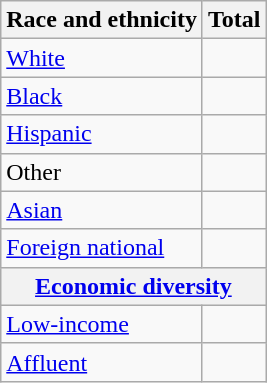<table class="wikitable floatright sortable collapsible"; text-align:right; font-size:80%;">
<tr>
<th>Race and ethnicity</th>
<th colspan="2" data-sort-type=number>Total</th>
</tr>
<tr>
<td><a href='#'>White</a></td>
<td align=right></td>
</tr>
<tr>
<td><a href='#'>Black</a></td>
<td align=right></td>
</tr>
<tr>
<td><a href='#'>Hispanic</a></td>
<td align=right></td>
</tr>
<tr>
<td>Other</td>
<td align=right></td>
</tr>
<tr>
<td><a href='#'>Asian</a></td>
<td align=right></td>
</tr>
<tr>
<td><a href='#'>Foreign national</a></td>
<td align=right></td>
</tr>
<tr>
<th colspan="4" data-sort-type=number><a href='#'>Economic diversity</a></th>
</tr>
<tr>
<td><a href='#'>Low-income</a></td>
<td align=right></td>
</tr>
<tr>
<td><a href='#'>Affluent</a></td>
<td align=right></td>
</tr>
</table>
